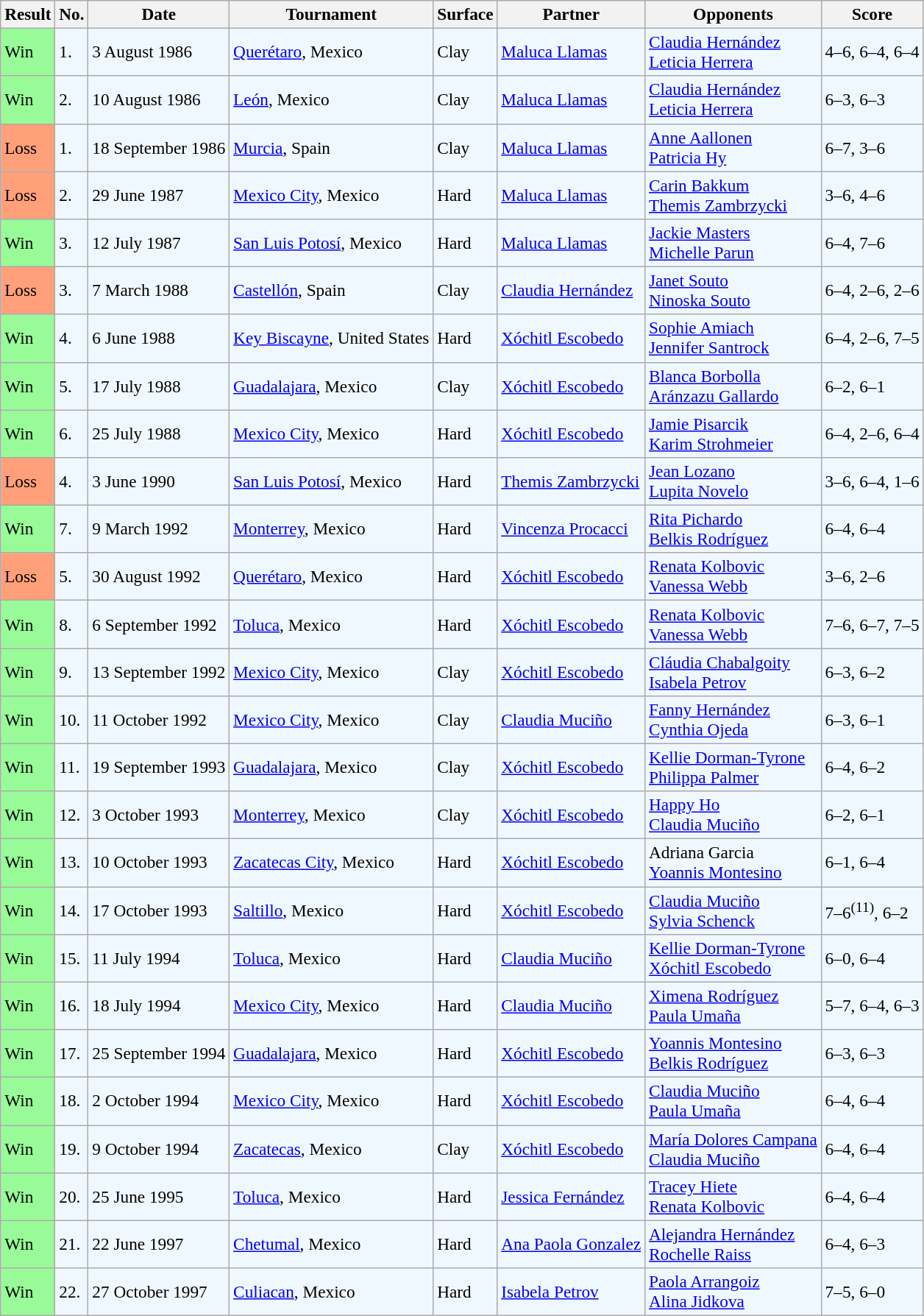<table class="sortable wikitable" style=font-size:97%>
<tr>
<th>Result</th>
<th>No.</th>
<th>Date</th>
<th>Tournament</th>
<th>Surface</th>
<th>Partner</th>
<th>Opponents</th>
<th>Score</th>
</tr>
<tr style="background:#f0f8ff;">
<td style="background:#98fb98;">Win</td>
<td>1.</td>
<td>3 August 1986</td>
<td><a href='#'>Querétaro</a>, Mexico</td>
<td>Clay</td>
<td> <a href='#'>Maluca Llamas</a></td>
<td> <a href='#'>Claudia Hernández</a><br>  <a href='#'>Leticia Herrera</a></td>
<td>4–6, 6–4, 6–4</td>
</tr>
<tr style="background:#f0f8ff;">
<td style="background:#98fb98;">Win</td>
<td>2.</td>
<td>10 August 1986</td>
<td><a href='#'>León</a>, Mexico</td>
<td>Clay</td>
<td> <a href='#'>Maluca Llamas</a></td>
<td> <a href='#'>Claudia Hernández</a><br>  <a href='#'>Leticia Herrera</a></td>
<td>6–3, 6–3</td>
</tr>
<tr style="background:#f0f8ff;">
<td style="background:#ffa07a;">Loss</td>
<td>1.</td>
<td>18 September 1986</td>
<td><a href='#'>Murcia</a>, Spain</td>
<td>Clay</td>
<td> <a href='#'>Maluca Llamas</a></td>
<td> <a href='#'>Anne Aallonen</a> <br>  <a href='#'>Patricia Hy</a></td>
<td>6–7, 3–6</td>
</tr>
<tr style="background:#f0f8ff;">
<td style="background:#ffa07a;">Loss</td>
<td>2.</td>
<td>29 June 1987</td>
<td><a href='#'>Mexico City</a>, Mexico</td>
<td>Hard</td>
<td> <a href='#'>Maluca Llamas</a></td>
<td> <a href='#'>Carin Bakkum</a><br> <a href='#'>Themis Zambrzycki</a></td>
<td>3–6, 4–6</td>
</tr>
<tr style="background:#f0f8ff;">
<td style="background:#98fb98;">Win</td>
<td>3.</td>
<td>12 July 1987</td>
<td><a href='#'>San Luis Potosí</a>, Mexico</td>
<td>Hard</td>
<td> <a href='#'>Maluca Llamas</a></td>
<td> <a href='#'>Jackie Masters</a><br>  <a href='#'>Michelle Parun</a></td>
<td>6–4, 7–6</td>
</tr>
<tr bgcolor="#f0f8ff">
<td style="background:#ffa07a;">Loss</td>
<td>3.</td>
<td>7 March 1988</td>
<td><a href='#'>Castellón</a>, Spain</td>
<td>Clay</td>
<td> <a href='#'>Claudia Hernández</a></td>
<td> <a href='#'>Janet Souto</a> <br>  <a href='#'>Ninoska Souto</a></td>
<td>6–4, 2–6, 2–6</td>
</tr>
<tr bgcolor="#f0f8ff">
<td style="background:#98fb98;">Win</td>
<td>4.</td>
<td>6 June 1988</td>
<td><a href='#'>Key Biscayne</a>, United States</td>
<td>Hard</td>
<td> <a href='#'>Xóchitl Escobedo</a></td>
<td> <a href='#'>Sophie Amiach</a> <br>  <a href='#'>Jennifer Santrock</a></td>
<td>6–4, 2–6, 7–5</td>
</tr>
<tr bgcolor="#f0f8ff">
<td style="background:#98fb98;">Win</td>
<td>5.</td>
<td>17 July 1988</td>
<td><a href='#'>Guadalajara</a>, Mexico</td>
<td>Clay</td>
<td> <a href='#'>Xóchitl Escobedo</a></td>
<td> <a href='#'>Blanca Borbolla</a> <br>  <a href='#'>Aránzazu Gallardo</a></td>
<td>6–2, 6–1</td>
</tr>
<tr bgcolor="#f0f8ff">
<td style="background:#98fb98;">Win</td>
<td>6.</td>
<td>25 July 1988</td>
<td><a href='#'>Mexico City</a>, Mexico</td>
<td>Hard</td>
<td> <a href='#'>Xóchitl Escobedo</a></td>
<td> <a href='#'>Jamie Pisarcik</a> <br>  <a href='#'>Karim Strohmeier</a></td>
<td>6–4, 2–6, 6–4</td>
</tr>
<tr bgcolor="#f0f8ff">
<td style="background:#ffa07a;">Loss</td>
<td>4.</td>
<td>3 June 1990</td>
<td><a href='#'>San Luis Potosí</a>, Mexico</td>
<td>Hard</td>
<td> <a href='#'>Themis Zambrzycki</a></td>
<td> <a href='#'>Jean Lozano</a> <br>  <a href='#'>Lupita Novelo</a></td>
<td>3–6, 6–4, 1–6</td>
</tr>
<tr style="background:#f0f8ff;">
<td style="background:#98fb98;">Win</td>
<td>7.</td>
<td>9 March 1992</td>
<td><a href='#'>Monterrey</a>, Mexico</td>
<td>Hard</td>
<td> <a href='#'>Vincenza Procacci</a></td>
<td> <a href='#'>Rita Pichardo</a> <br>  <a href='#'>Belkis Rodríguez</a></td>
<td>6–4, 6–4</td>
</tr>
<tr style="background:#f0f8ff;">
<td style="background:#ffa07a;">Loss</td>
<td>5.</td>
<td>30 August 1992</td>
<td><a href='#'>Querétaro</a>, Mexico</td>
<td>Hard</td>
<td> <a href='#'>Xóchitl Escobedo</a></td>
<td> <a href='#'>Renata Kolbovic</a> <br>  <a href='#'>Vanessa Webb</a></td>
<td>3–6, 2–6</td>
</tr>
<tr style="background:#f0f8ff;">
<td style="background:#98fb98;">Win</td>
<td>8.</td>
<td>6 September 1992</td>
<td><a href='#'>Toluca</a>, Mexico</td>
<td>Hard</td>
<td> <a href='#'>Xóchitl Escobedo</a></td>
<td> <a href='#'>Renata Kolbovic</a> <br>  <a href='#'>Vanessa Webb</a></td>
<td>7–6, 6–7, 7–5</td>
</tr>
<tr style="background:#f0f8ff;">
<td style="background:#98fb98;">Win</td>
<td>9.</td>
<td>13 September 1992</td>
<td><a href='#'>Mexico City</a>, Mexico</td>
<td>Clay</td>
<td> <a href='#'>Xóchitl Escobedo</a></td>
<td> <a href='#'>Cláudia Chabalgoity</a> <br>  <a href='#'>Isabela Petrov</a></td>
<td>6–3, 6–2</td>
</tr>
<tr style="background:#f0f8ff;">
<td style="background:#98fb98;">Win</td>
<td>10.</td>
<td>11 October 1992</td>
<td><a href='#'>Mexico City</a>, Mexico</td>
<td>Clay</td>
<td> <a href='#'>Claudia Muciño</a></td>
<td> <a href='#'>Fanny Hernández</a> <br>  <a href='#'>Cynthia Ojeda</a></td>
<td>6–3, 6–1</td>
</tr>
<tr bgcolor="#f0f8ff">
<td style="background:#98fb98;">Win</td>
<td>11.</td>
<td>19 September 1993</td>
<td><a href='#'>Guadalajara</a>, Mexico</td>
<td>Clay</td>
<td> <a href='#'>Xóchitl Escobedo</a></td>
<td> <a href='#'>Kellie Dorman-Tyrone</a> <br>  <a href='#'>Philippa Palmer</a></td>
<td>6–4, 6–2</td>
</tr>
<tr style="background:#f0f8ff;">
<td style="background:#98fb98;">Win</td>
<td>12.</td>
<td>3 October 1993</td>
<td><a href='#'>Monterrey</a>, Mexico</td>
<td>Clay</td>
<td> <a href='#'>Xóchitl Escobedo</a></td>
<td> <a href='#'>Happy Ho</a> <br>  <a href='#'>Claudia Muciño</a></td>
<td>6–2, 6–1</td>
</tr>
<tr style="background:#f0f8ff;">
<td style="background:#98fb98;">Win</td>
<td>13.</td>
<td>10 October 1993</td>
<td><a href='#'>Zacatecas City</a>, Mexico</td>
<td>Hard</td>
<td> <a href='#'>Xóchitl Escobedo</a></td>
<td> Adriana Garcia <br>  <a href='#'>Yoannis Montesino</a></td>
<td>6–1, 6–4</td>
</tr>
<tr style="background:#f0f8ff;">
<td style="background:#98fb98;">Win</td>
<td>14.</td>
<td>17 October 1993</td>
<td><a href='#'>Saltillo</a>, Mexico</td>
<td>Hard</td>
<td> <a href='#'>Xóchitl Escobedo</a></td>
<td> <a href='#'>Claudia Muciño</a> <br>  <a href='#'>Sylvia Schenck</a></td>
<td>7–6<sup>(11)</sup>, 6–2</td>
</tr>
<tr style="background:#f0f8ff;">
<td style="background:#98fb98;">Win</td>
<td>15.</td>
<td>11 July 1994</td>
<td><a href='#'>Toluca</a>, Mexico</td>
<td>Hard</td>
<td> <a href='#'>Claudia Muciño</a></td>
<td> <a href='#'>Kellie Dorman-Tyrone</a> <br>  <a href='#'>Xóchitl Escobedo</a></td>
<td>6–0, 6–4</td>
</tr>
<tr style="background:#f0f8ff;">
<td style="background:#98fb98;">Win</td>
<td>16.</td>
<td>18 July 1994</td>
<td><a href='#'>Mexico City</a>, Mexico</td>
<td>Hard</td>
<td> <a href='#'>Claudia Muciño</a></td>
<td> <a href='#'>Ximena Rodríguez</a> <br>  <a href='#'>Paula Umaña</a></td>
<td>5–7, 6–4, 6–3</td>
</tr>
<tr style="background:#f0f8ff;">
<td style="background:#98fb98;">Win</td>
<td>17.</td>
<td>25 September 1994</td>
<td><a href='#'>Guadalajara</a>, Mexico</td>
<td>Hard</td>
<td> <a href='#'>Xóchitl Escobedo</a></td>
<td> <a href='#'>Yoannis Montesino</a> <br>  <a href='#'>Belkis Rodríguez</a></td>
<td>6–3, 6–3</td>
</tr>
<tr style="background:#f0f8ff;">
<td style="background:#98fb98;">Win</td>
<td>18.</td>
<td>2 October 1994</td>
<td><a href='#'>Mexico City</a>, Mexico</td>
<td>Hard</td>
<td> <a href='#'>Xóchitl Escobedo</a></td>
<td> <a href='#'>Claudia Muciño</a> <br>  <a href='#'>Paula Umaña</a></td>
<td>6–4, 6–4</td>
</tr>
<tr style="background:#f0f8ff;">
<td style="background:#98fb98;">Win</td>
<td>19.</td>
<td>9 October 1994</td>
<td><a href='#'>Zacatecas</a>, Mexico</td>
<td>Clay</td>
<td> <a href='#'>Xóchitl Escobedo</a></td>
<td> <a href='#'>María Dolores Campana</a> <br>  <a href='#'>Claudia Muciño</a></td>
<td>6–4, 6–4</td>
</tr>
<tr style="background:#f0f8ff;">
<td style="background:#98fb98;">Win</td>
<td>20.</td>
<td>25 June 1995</td>
<td><a href='#'>Toluca</a>, Mexico</td>
<td>Hard</td>
<td> <a href='#'>Jessica Fernández</a></td>
<td> <a href='#'>Tracey Hiete</a> <br>  <a href='#'>Renata Kolbovic</a></td>
<td>6–4, 6–4</td>
</tr>
<tr style="background:#f0f8ff;">
<td style="background:#98fb98;">Win</td>
<td>21.</td>
<td>22 June 1997</td>
<td><a href='#'>Chetumal</a>, Mexico</td>
<td>Hard</td>
<td> <a href='#'>Ana Paola Gonzalez</a></td>
<td> <a href='#'>Alejandra Hernández</a> <br>  <a href='#'>Rochelle Raiss</a></td>
<td>6–4, 6–3</td>
</tr>
<tr style="background:#f0f8ff;">
<td style="background:#98fb98;">Win</td>
<td>22.</td>
<td>27 October 1997</td>
<td><a href='#'>Culiacan</a>, Mexico</td>
<td>Hard</td>
<td> <a href='#'>Isabela Petrov</a></td>
<td> <a href='#'>Paola Arrangoiz</a> <br>  <a href='#'>Alina Jidkova</a></td>
<td>7–5, 6–0</td>
</tr>
</table>
